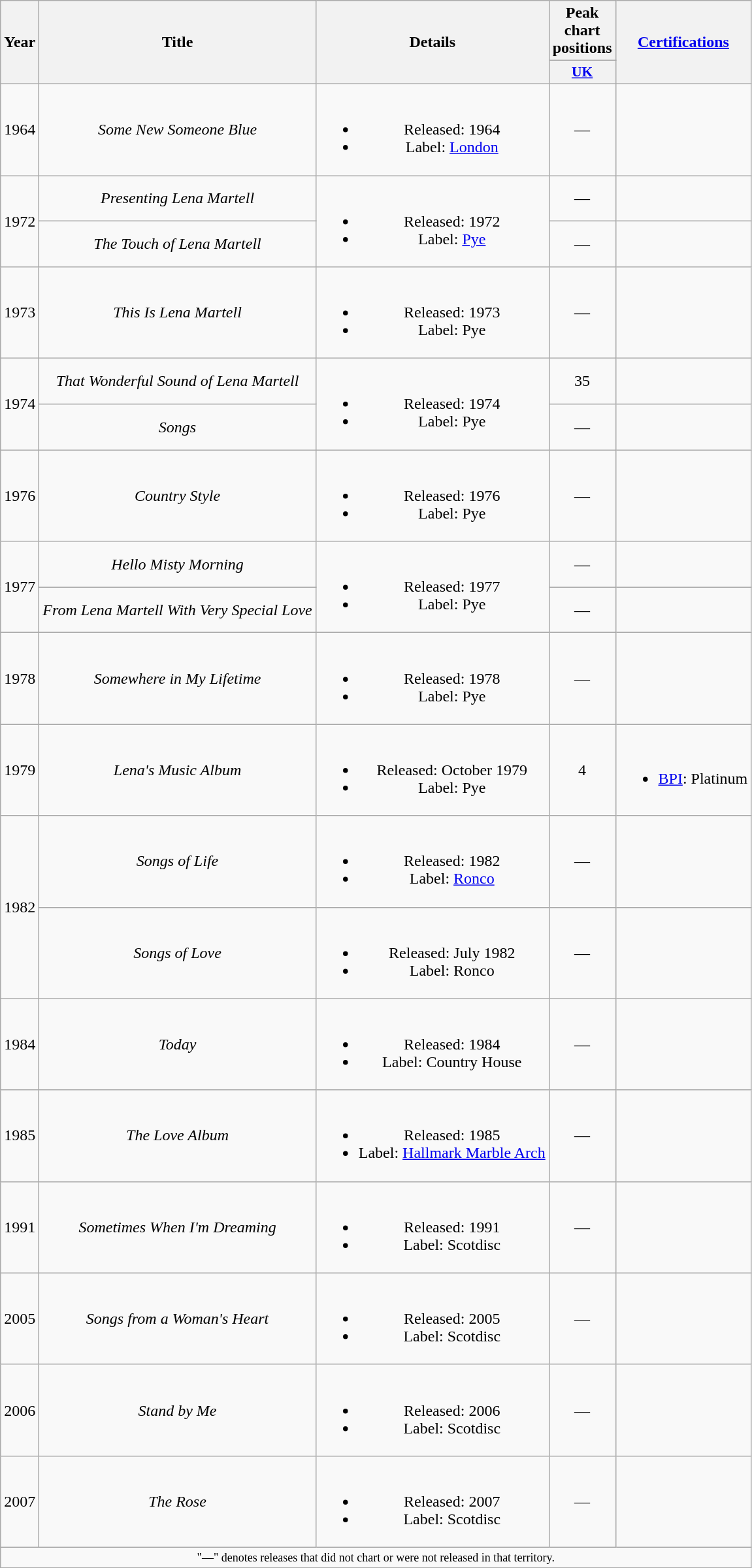<table class="wikitable" style="text-align:center;">
<tr>
<th rowspan="2" scope="col">Year</th>
<th rowspan="2" scope="col">Title</th>
<th rowspan="2" scope="col">Details</th>
<th colspan="1" scope="col">Peak chart positions</th>
<th rowspan="2" scope="col"><a href='#'>Certifications</a></th>
</tr>
<tr>
<th scope="col" style="width:3em;font-size:90%;"><a href='#'>UK</a><br></th>
</tr>
<tr>
<td>1964</td>
<td><em>Some New Someone Blue</em></td>
<td><br><ul><li>Released: 1964</li><li>Label: <a href='#'>London</a></li></ul></td>
<td>—</td>
<td></td>
</tr>
<tr>
<td rowspan="2">1972</td>
<td><em>Presenting Lena Martell</em></td>
<td rowspan="2"><br><ul><li>Released: 1972</li><li>Label: <a href='#'>Pye</a></li></ul></td>
<td>—</td>
<td></td>
</tr>
<tr>
<td><em>The Touch of Lena Martell</em></td>
<td>—</td>
<td></td>
</tr>
<tr>
<td>1973</td>
<td><em>This Is Lena Martell</em></td>
<td><br><ul><li>Released: 1973</li><li>Label: Pye</li></ul></td>
<td>—</td>
<td></td>
</tr>
<tr>
<td rowspan="2">1974</td>
<td><em>That Wonderful Sound of Lena Martell</em></td>
<td rowspan="2"><br><ul><li>Released: 1974</li><li>Label: Pye</li></ul></td>
<td>35</td>
<td></td>
</tr>
<tr>
<td><em>Songs</em></td>
<td>—</td>
</tr>
<tr>
<td>1976</td>
<td><em>Country Style</em></td>
<td><br><ul><li>Released: 1976</li><li>Label: Pye</li></ul></td>
<td>—</td>
<td></td>
</tr>
<tr>
<td rowspan="2">1977</td>
<td><em>Hello Misty Morning</em></td>
<td rowspan="2"><br><ul><li>Released: 1977</li><li>Label: Pye</li></ul></td>
<td>—</td>
<td></td>
</tr>
<tr>
<td><em>From Lena Martell With Very Special Love</em></td>
<td>—</td>
</tr>
<tr>
<td>1978</td>
<td><em>Somewhere in My Lifetime</em></td>
<td><br><ul><li>Released: 1978</li><li>Label: Pye</li></ul></td>
<td>—</td>
<td></td>
</tr>
<tr>
<td>1979</td>
<td><em>Lena's Music Album</em></td>
<td><br><ul><li>Released: October 1979</li><li>Label: Pye</li></ul></td>
<td>4</td>
<td><br><ul><li><a href='#'>BPI</a>: Platinum</li></ul></td>
</tr>
<tr>
<td rowspan="2">1982</td>
<td><em>Songs of Life</em></td>
<td><br><ul><li>Released: 1982</li><li>Label: <a href='#'>Ronco</a></li></ul></td>
<td>—</td>
<td></td>
</tr>
<tr>
<td><em>Songs of Love</em></td>
<td><br><ul><li>Released: July 1982</li><li>Label: Ronco</li></ul></td>
<td>—</td>
<td></td>
</tr>
<tr>
<td>1984</td>
<td><em>Today</em></td>
<td><br><ul><li>Released: 1984</li><li>Label: Country House</li></ul></td>
<td>—</td>
<td></td>
</tr>
<tr>
<td>1985</td>
<td><em>The Love Album</em></td>
<td><br><ul><li>Released: 1985</li><li>Label: <a href='#'>Hallmark Marble Arch</a></li></ul></td>
<td>—</td>
<td></td>
</tr>
<tr>
<td>1991</td>
<td><em>Sometimes When I'm Dreaming</em></td>
<td><br><ul><li>Released: 1991</li><li>Label: Scotdisc</li></ul></td>
<td>—</td>
<td></td>
</tr>
<tr>
<td>2005</td>
<td><em>Songs from a Woman's Heart</em></td>
<td><br><ul><li>Released: 2005</li><li>Label: Scotdisc</li></ul></td>
<td>—</td>
<td></td>
</tr>
<tr>
<td>2006</td>
<td><em>Stand by Me</em></td>
<td><br><ul><li>Released: 2006</li><li>Label: Scotdisc</li></ul></td>
<td>—</td>
<td></td>
</tr>
<tr>
<td>2007</td>
<td><em>The Rose</em></td>
<td><br><ul><li>Released: 2007</li><li>Label: Scotdisc</li></ul></td>
<td>—</td>
<td></td>
</tr>
<tr>
<td colspan="5" style="text-align:center; font-size:9pt;">"—" denotes releases that did not chart or were not released in that territory.</td>
</tr>
</table>
